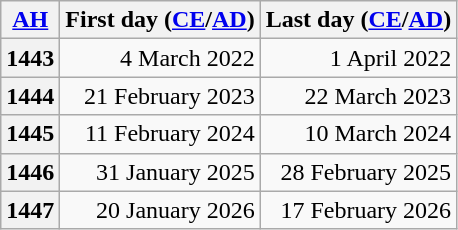<table class=wikitable style="text-align:right">
<tr>
<th scope="col"><a href='#'>AH</a></th>
<th scope="col">First day (<a href='#'>CE</a>/<a href='#'>AD</a>)</th>
<th scope="col">Last day (<a href='#'>CE</a>/<a href='#'>AD</a>)</th>
</tr>
<tr>
<th scope="row">1443</th>
<td>4 March 2022</td>
<td>1 April 2022</td>
</tr>
<tr>
<th scope="row">1444</th>
<td>21 February 2023</td>
<td>22 March 2023</td>
</tr>
<tr>
<th scope="row">1445</th>
<td>11 February 2024</td>
<td>10 March 2024</td>
</tr>
<tr>
<th scope="row">1446</th>
<td>31 January 2025</td>
<td>28 February 2025</td>
</tr>
<tr>
<th scope="row">1447</th>
<td>20 January 2026</td>
<td>17 February 2026</td>
</tr>
</table>
